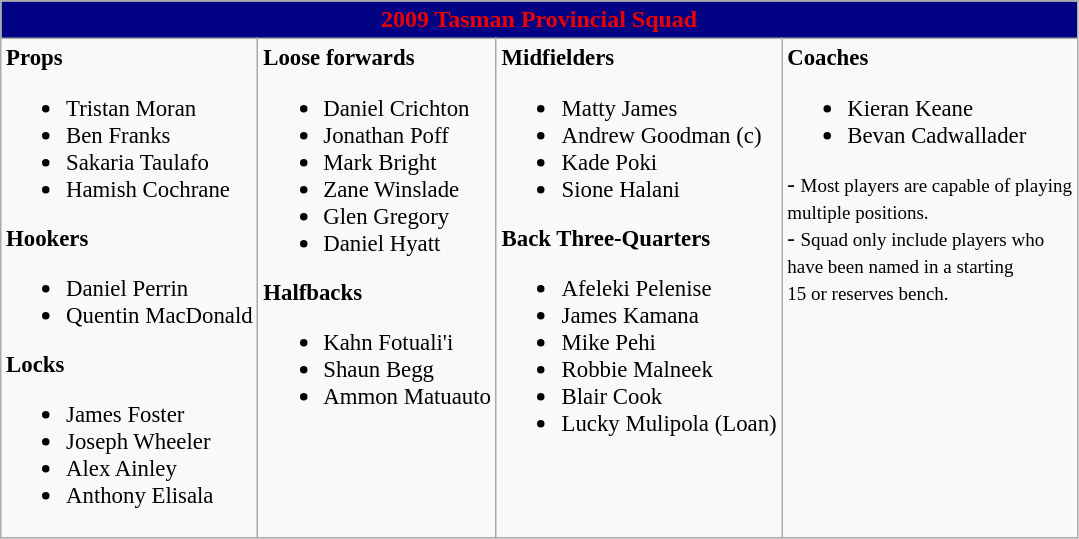<table class="wikitable collapsible nowraplinks" style="text-align: left;">
<tr>
<th colspan="4" style="background-color: #010183;color:#EA0000;text-align:center;">2009 Tasman Provincial Squad</th>
</tr>
<tr>
<td style="font-size: 95%;" valign="top"><strong>Props</strong><br><ul><li>Tristan Moran</li><li>Ben Franks</li><li>Sakaria Taulafo</li><li>Hamish Cochrane</li></ul><strong>Hookers</strong><ul><li>Daniel Perrin</li><li>Quentin MacDonald</li></ul><strong>Locks</strong><ul><li>James Foster</li><li>Joseph Wheeler</li><li>Alex Ainley</li><li>Anthony Elisala</li></ul></td>
<td style="font-size: 95%;" valign="top"><strong>Loose forwards</strong><br><ul><li>Daniel Crichton</li><li>Jonathan Poff</li><li>Mark Bright</li><li>Zane Winslade</li><li>Glen Gregory</li><li>Daniel Hyatt</li></ul><strong>Halfbacks</strong><ul><li>Kahn Fotuali'i</li><li>Shaun Begg</li><li>Ammon Matuauto</li></ul></td>
<td style="font-size: 95%;" valign="top"><strong>Midfielders</strong><br><ul><li>Matty James</li><li>Andrew Goodman (c)</li><li>Kade Poki</li><li>Sione Halani</li></ul><strong>Back Three-Quarters</strong><ul><li>Afeleki Pelenise</li><li>James Kamana</li><li>Mike Pehi</li><li>Robbie Malneek</li><li>Blair Cook</li><li>Lucky Mulipola (Loan)</li></ul></td>
<td style="font-size: 95%;" valign="top"><strong>Coaches</strong><br><ul><li>Kieran Keane</li><li>Bevan Cadwallader</li></ul>- <small>Most players are capable of playing<br> multiple positions.</small><br>- <small>Squad only include players who<br> have been named in a starting <br>15 or reserves bench.</small></td>
</tr>
</table>
